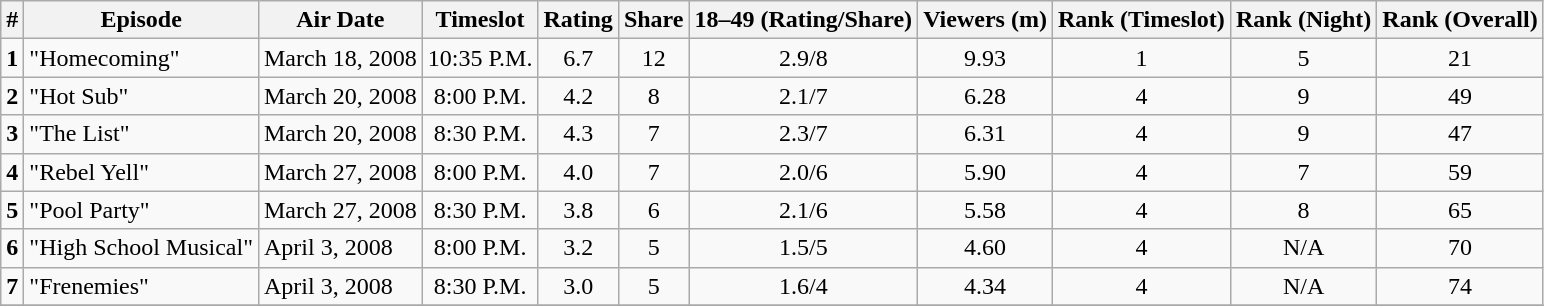<table class="wikitable sortable">
<tr>
<th>#</th>
<th>Episode</th>
<th>Air Date</th>
<th>Timeslot</th>
<th>Rating</th>
<th>Share</th>
<th>18–49 (Rating/Share)</th>
<th>Viewers (m)</th>
<th>Rank (Timeslot)</th>
<th>Rank (Night)</th>
<th>Rank (Overall)</th>
</tr>
<tr>
<td style="text-align:center"><strong>1</strong></td>
<td>"Homecoming"</td>
<td>March 18, 2008</td>
<td style="text-align:center">10:35 P.M.</td>
<td style="text-align:center">6.7</td>
<td style="text-align:center">12</td>
<td style="text-align:center">2.9/8</td>
<td style="text-align:center">9.93</td>
<td style="text-align:center">1</td>
<td style="text-align:center">5</td>
<td style="text-align:center">21</td>
</tr>
<tr>
<td style="text-align:center"><strong>2</strong></td>
<td>"Hot Sub"</td>
<td>March 20, 2008</td>
<td style="text-align:center">8:00 P.M.</td>
<td style="text-align:center">4.2</td>
<td style="text-align:center">8</td>
<td style="text-align:center">2.1/7</td>
<td style="text-align:center">6.28</td>
<td style="text-align:center">4</td>
<td style="text-align:center">9</td>
<td style="text-align:center">49</td>
</tr>
<tr>
<td style="text-align:center"><strong>3</strong></td>
<td>"The List"</td>
<td>March 20, 2008</td>
<td style="text-align:center">8:30 P.M.</td>
<td style="text-align:center">4.3</td>
<td style="text-align:center">7</td>
<td style="text-align:center">2.3/7</td>
<td style="text-align:center">6.31</td>
<td style="text-align:center">4</td>
<td style="text-align:center">9</td>
<td style="text-align:center">47</td>
</tr>
<tr>
<td style="text-align:center"><strong>4</strong></td>
<td>"Rebel Yell"</td>
<td>March 27, 2008</td>
<td style="text-align:center">8:00 P.M.</td>
<td style="text-align:center">4.0</td>
<td style="text-align:center">7</td>
<td style="text-align:center">2.0/6</td>
<td style="text-align:center">5.90</td>
<td style="text-align:center">4</td>
<td style="text-align:center">7</td>
<td style="text-align:center">59</td>
</tr>
<tr>
<td style="text-align:center"><strong>5</strong></td>
<td>"Pool Party"</td>
<td>March 27, 2008</td>
<td style="text-align:center">8:30 P.M.</td>
<td style="text-align:center">3.8</td>
<td style="text-align:center">6</td>
<td style="text-align:center">2.1/6</td>
<td style="text-align:center">5.58</td>
<td style="text-align:center">4</td>
<td style="text-align:center">8</td>
<td style="text-align:center">65</td>
</tr>
<tr>
<td style="text-align:center"><strong>6</strong></td>
<td>"High School Musical"</td>
<td>April 3, 2008</td>
<td style="text-align:center">8:00 P.M.</td>
<td style="text-align:center">3.2</td>
<td style="text-align:center">5</td>
<td style="text-align:center">1.5/5</td>
<td style="text-align:center">4.60</td>
<td style="text-align:center">4</td>
<td style="text-align:center">N/A</td>
<td style="text-align:center">70</td>
</tr>
<tr>
<td style="text-align:center"><strong>7</strong></td>
<td>"Frenemies"</td>
<td>April 3, 2008</td>
<td style="text-align:center">8:30 P.M.</td>
<td style="text-align:center">3.0</td>
<td style="text-align:center">5</td>
<td style="text-align:center">1.6/4</td>
<td style="text-align:center">4.34</td>
<td style="text-align:center">4</td>
<td style="text-align:center">N/A</td>
<td style="text-align:center">74</td>
</tr>
<tr>
</tr>
</table>
